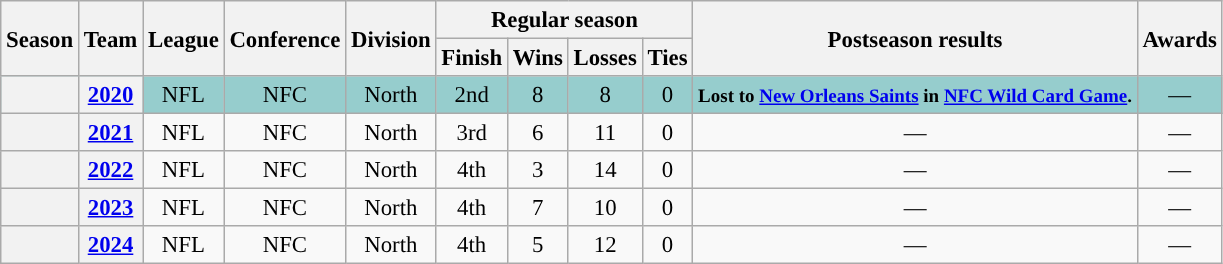<table class="wikitable" style="font-size:95%; text-align:center;">
<tr>
<th rowspan="2">Season</th>
<th rowspan="2">Team</th>
<th rowspan="2">League</th>
<th rowspan="2">Conference</th>
<th rowspan="2">Division</th>
<th colspan="4">Regular season</th>
<th rowspan="2">Postseason results</th>
<th rowspan="2">Awards</th>
</tr>
<tr>
<th>Finish</th>
<th>Wins</th>
<th>Losses</th>
<th>Ties</th>
</tr>
<tr style="background:#96cdcd;">
<th></th>
<th><a href='#'>2020</a></th>
<td>NFL</td>
<td>NFC</td>
<td>North</td>
<td>2nd</td>
<td>8</td>
<td>8</td>
<td>0</td>
<td><small><strong>Lost to <a href='#'>New Orleans Saints</a> in <a href='#'>NFC Wild Card Game</a>.</strong></small></td>
<td>—</td>
</tr>
<tr>
<th></th>
<th><a href='#'>2021</a></th>
<td>NFL</td>
<td>NFC</td>
<td>North</td>
<td>3rd</td>
<td>6</td>
<td>11</td>
<td>0</td>
<td>—</td>
<td>—</td>
</tr>
<tr>
<th></th>
<th><a href='#'>2022</a></th>
<td>NFL</td>
<td>NFC</td>
<td>North</td>
<td>4th</td>
<td>3</td>
<td>14</td>
<td>0</td>
<td>—</td>
<td>—</td>
</tr>
<tr>
<th></th>
<th><a href='#'>2023</a></th>
<td>NFL</td>
<td>NFC</td>
<td>North</td>
<td>4th</td>
<td>7</td>
<td>10</td>
<td>0</td>
<td>—</td>
<td>—</td>
</tr>
<tr>
<th></th>
<th><a href='#'>2024</a></th>
<td>NFL</td>
<td>NFC</td>
<td>North</td>
<td>4th</td>
<td>5</td>
<td>12</td>
<td>0</td>
<td>—</td>
<td>—</td>
</tr>
</table>
